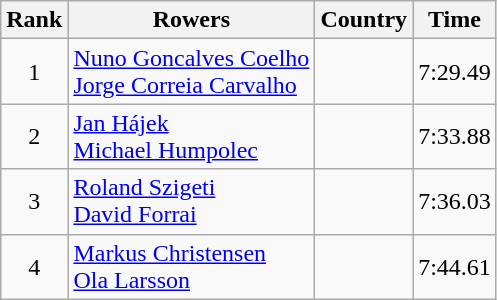<table class="wikitable" style="text-align:center">
<tr>
<th>Rank</th>
<th>Rowers</th>
<th>Country</th>
<th>Time</th>
</tr>
<tr>
<td>1</td>
<td align="left"><a href='#'>Nuno Goncalves Coelho</a><br><a href='#'>Jorge Correia Carvalho</a></td>
<td align="left"></td>
<td>7:29.49</td>
</tr>
<tr>
<td>2</td>
<td align="left"><a href='#'>Jan Hájek</a><br><a href='#'>Michael Humpolec</a></td>
<td align="left"></td>
<td>7:33.88</td>
</tr>
<tr>
<td>3</td>
<td align="left"><a href='#'>Roland Szigeti</a><br><a href='#'>David Forrai</a></td>
<td align="left"></td>
<td>7:36.03</td>
</tr>
<tr>
<td>4</td>
<td align="left"><a href='#'>Markus Christensen</a><br><a href='#'>Ola Larsson</a></td>
<td align="left"></td>
<td>7:44.61</td>
</tr>
</table>
